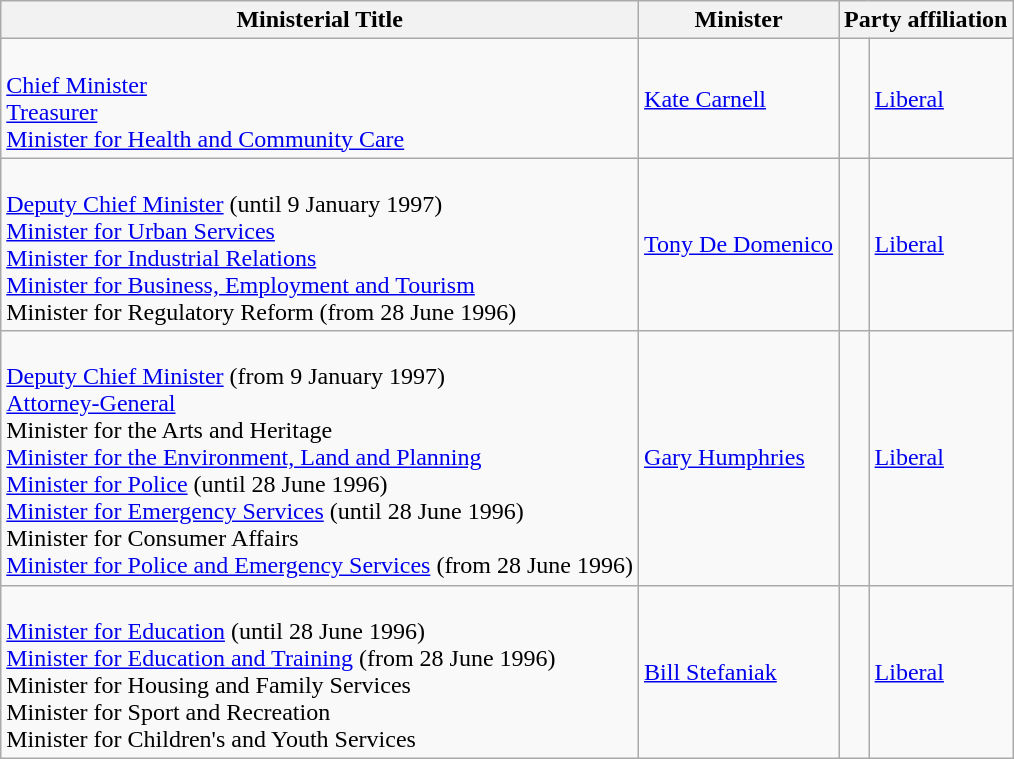<table class="wikitable">
<tr>
<th>Ministerial Title</th>
<th>Minister</th>
<th colspan=2>Party affiliation</th>
</tr>
<tr>
<td><br><a href='#'>Chief Minister</a><br>
<a href='#'>Treasurer</a><br>
<a href='#'>Minister for Health and Community Care</a></td>
<td><a href='#'>Kate Carnell</a></td>
<td> </td>
<td><a href='#'>Liberal</a></td>
</tr>
<tr>
<td><br><a href='#'>Deputy Chief Minister</a> (until 9 January 1997)<br>
<a href='#'>Minister for Urban Services</a><br>
<a href='#'>Minister for Industrial Relations</a><br>
<a href='#'>Minister for Business, Employment and Tourism</a><br>
Minister for Regulatory Reform (from 28 June 1996)</td>
<td><a href='#'>Tony De Domenico</a></td>
<td> </td>
<td><a href='#'>Liberal</a></td>
</tr>
<tr>
<td><br><a href='#'>Deputy Chief Minister</a> (from 9 January 1997)<br>
<a href='#'>Attorney-General</a><br>
Minister for the Arts and Heritage <br>
<a href='#'>Minister for the Environment, Land and Planning</a><br>
<a href='#'>Minister for Police</a> (until 28 June 1996) <br>
<a href='#'>Minister for Emergency Services</a> (until 28 June 1996) <br>
Minister for Consumer Affairs <br>
<a href='#'>Minister for Police and Emergency Services</a> (from 28 June 1996)</td>
<td><a href='#'>Gary Humphries</a></td>
<td> </td>
<td><a href='#'>Liberal</a></td>
</tr>
<tr>
<td><br><a href='#'>Minister for Education</a> (until 28 June 1996)<br>
<a href='#'>Minister for Education and Training</a> (from 28 June 1996)<br>
Minister for Housing and Family Services <br>
Minister for Sport and Recreation <br>
Minister for Children's and Youth Services</td>
<td><a href='#'>Bill Stefaniak</a></td>
<td> </td>
<td><a href='#'>Liberal</a></td>
</tr>
</table>
